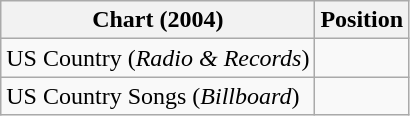<table class="wikitable">
<tr>
<th>Chart (2004)</th>
<th>Position</th>
</tr>
<tr>
<td>US Country (<em>Radio & Records</em>)</td>
<td></td>
</tr>
<tr>
<td>US Country Songs (<em>Billboard</em>)</td>
<td></td>
</tr>
</table>
